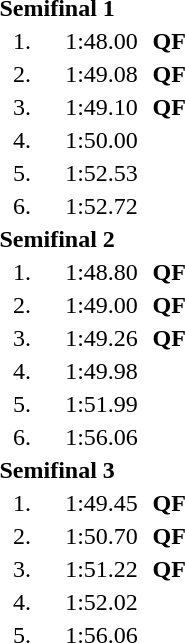<table style="text-align:center">
<tr>
<td colspan=4 align=left><strong>Semifinal 1</strong></td>
</tr>
<tr>
<td width=30>1.</td>
<td align=left></td>
<td width=60>1:48.00</td>
<td><strong>QF</strong></td>
</tr>
<tr>
<td>2.</td>
<td align=left></td>
<td>1:49.08</td>
<td><strong>QF</strong></td>
</tr>
<tr>
<td>3.</td>
<td align=left></td>
<td>1:49.10</td>
<td><strong>QF</strong></td>
</tr>
<tr>
<td>4.</td>
<td align=left></td>
<td>1:50.00</td>
<td></td>
</tr>
<tr>
<td>5.</td>
<td align=left></td>
<td>1:52.53</td>
<td></td>
</tr>
<tr>
<td>6.</td>
<td align=left></td>
<td>1:52.72</td>
<td></td>
</tr>
<tr>
<td colspan=4 align=left><strong>Semifinal 2</strong></td>
</tr>
<tr>
<td width=30>1.</td>
<td align=left></td>
<td width=60>1:48.80</td>
<td><strong>QF</strong></td>
</tr>
<tr>
<td>2.</td>
<td align=left></td>
<td>1:49.00</td>
<td><strong>QF</strong></td>
</tr>
<tr>
<td>3.</td>
<td align=left></td>
<td>1:49.26</td>
<td><strong>QF</strong></td>
</tr>
<tr>
<td>4.</td>
<td align=left></td>
<td>1:49.98</td>
<td></td>
</tr>
<tr>
<td>5.</td>
<td align=left></td>
<td>1:51.99</td>
<td></td>
</tr>
<tr>
<td>6.</td>
<td align=left></td>
<td>1:56.06</td>
<td></td>
</tr>
<tr>
<td colspan=4 align=left><strong>Semifinal 3</strong></td>
</tr>
<tr>
<td width=30>1.</td>
<td align=left></td>
<td width=60>1:49.45</td>
<td><strong>QF</strong></td>
</tr>
<tr>
<td>2.</td>
<td align=left></td>
<td>1:50.70</td>
<td><strong>QF</strong></td>
</tr>
<tr>
<td>3.</td>
<td align=left></td>
<td>1:51.22</td>
<td><strong>QF</strong></td>
</tr>
<tr>
<td>4.</td>
<td align=left></td>
<td>1:52.02</td>
<td></td>
</tr>
<tr>
<td>5.</td>
<td align=left></td>
<td>1:56.06</td>
<td></td>
</tr>
</table>
